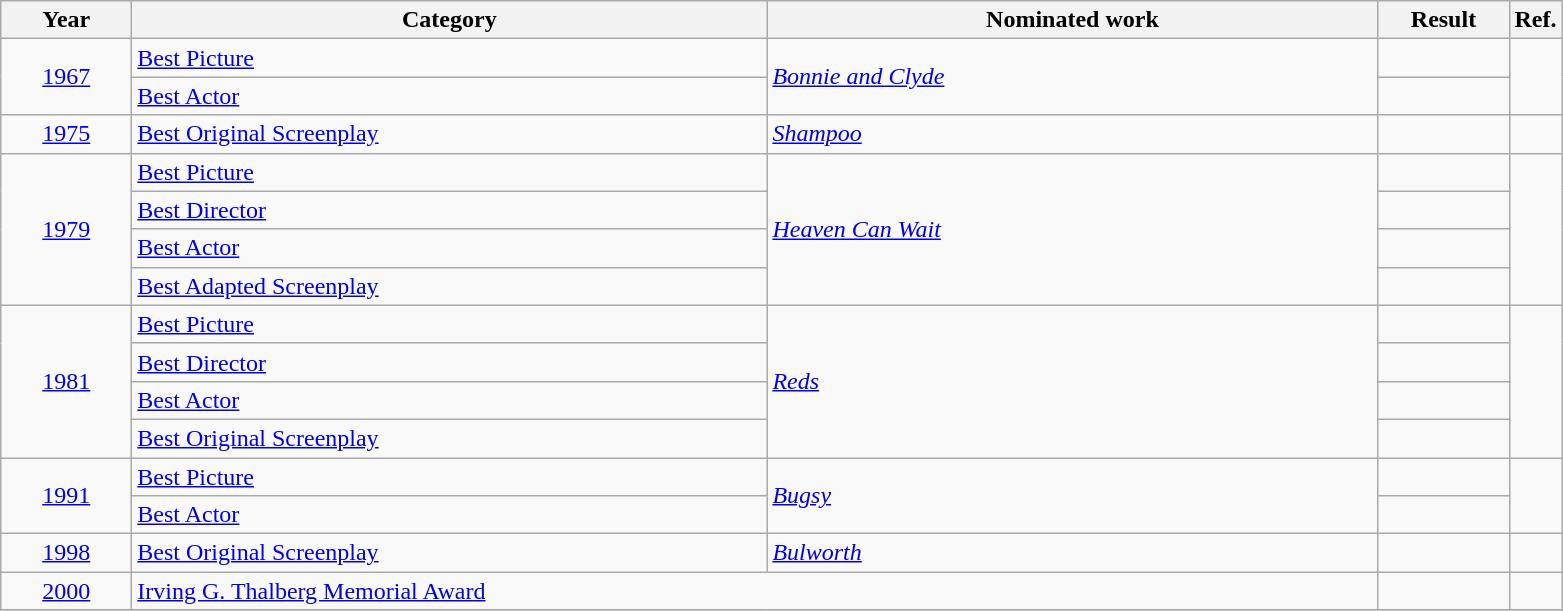<table class=wikitable>
<tr>
<th scope="col" style="width:5em;">Year</th>
<th scope="col" style="width:26em;">Category</th>
<th scope="col" style="width:25em;">Nominated work</th>
<th scope="col" style="width:5em;">Result</th>
<th>Ref.</th>
</tr>
<tr>
<td style="text-align:center;", rowspan=2><a href='#'>1967</a></td>
<td><a href='#'>Best Picture</a></td>
<td rowspan=2><em><a href='#'>Bonnie and Clyde</a></em></td>
<td></td>
<td style="text-align:center;", rowspan=2></td>
</tr>
<tr>
<td><a href='#'>Best Actor</a></td>
<td></td>
</tr>
<tr>
<td style="text-align:center;"><a href='#'>1975</a></td>
<td><a href='#'>Best Original Screenplay</a></td>
<td><em><a href='#'>Shampoo</a></em></td>
<td></td>
<td style="text-align:center;"></td>
</tr>
<tr>
<td style="text-align:center;", rowspan=4><a href='#'>1979</a></td>
<td><a href='#'>Best Picture</a></td>
<td rowspan=4><em><a href='#'>Heaven Can Wait</a></em></td>
<td></td>
<td style="text-align:center;", rowspan=4></td>
</tr>
<tr>
<td><a href='#'>Best Director</a></td>
<td></td>
</tr>
<tr>
<td><a href='#'>Best Actor</a></td>
<td></td>
</tr>
<tr>
<td><a href='#'>Best Adapted Screenplay</a></td>
<td></td>
</tr>
<tr>
<td style="text-align:center;", rowspan=4><a href='#'>1981</a></td>
<td><a href='#'>Best Picture</a></td>
<td rowspan=4><em><a href='#'>Reds</a></em></td>
<td></td>
<td style="text-align:center;", rowspan=4></td>
</tr>
<tr>
<td><a href='#'>Best Director</a></td>
<td></td>
</tr>
<tr>
<td><a href='#'>Best Actor</a></td>
<td></td>
</tr>
<tr>
<td><a href='#'>Best Original Screenplay</a></td>
<td></td>
</tr>
<tr>
<td style="text-align:center;", rowspan=2><a href='#'>1991</a></td>
<td><a href='#'>Best Picture</a></td>
<td rowspan=2><em><a href='#'>Bugsy</a></em></td>
<td></td>
<td style="text-align:center;", rowspan=2></td>
</tr>
<tr>
<td><a href='#'>Best Actor</a></td>
<td></td>
</tr>
<tr>
<td style="text-align:center;"><a href='#'>1998</a></td>
<td><a href='#'>Best Original Screenplay</a></td>
<td><em><a href='#'>Bulworth</a></em></td>
<td></td>
<td style="text-align:center;"></td>
</tr>
<tr>
<td style="text-align:center;"><a href='#'>2000</a></td>
<td colspan=2><a href='#'>Irving G. Thalberg Memorial Award</a></td>
<td></td>
<td style="text-align:center;"></td>
</tr>
<tr>
</tr>
</table>
